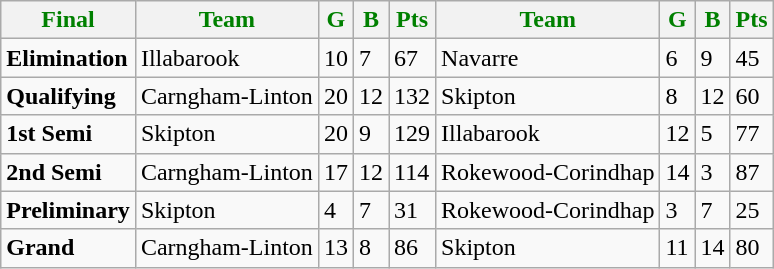<table class="wikitable">
<tr>
<th style="color:green">Final</th>
<th style="color:green">Team</th>
<th style="color:green">G</th>
<th style="color:green">B</th>
<th style="color:green">Pts</th>
<th style="color:green">Team</th>
<th style="color:green">G</th>
<th style="color:green">B</th>
<th style="color:green">Pts</th>
</tr>
<tr>
<td><strong>Elimination</strong></td>
<td>Illabarook</td>
<td>10</td>
<td>7</td>
<td>67</td>
<td>Navarre</td>
<td>6</td>
<td>9</td>
<td>45</td>
</tr>
<tr>
<td><strong>Qualifying</strong></td>
<td>Carngham-Linton</td>
<td>20</td>
<td>12</td>
<td>132</td>
<td>Skipton</td>
<td>8</td>
<td>12</td>
<td>60</td>
</tr>
<tr>
<td><strong>1st Semi</strong></td>
<td>Skipton</td>
<td>20</td>
<td>9</td>
<td>129</td>
<td>Illabarook</td>
<td>12</td>
<td>5</td>
<td>77</td>
</tr>
<tr>
<td><strong>2nd Semi</strong></td>
<td>Carngham-Linton</td>
<td>17</td>
<td>12</td>
<td>114</td>
<td>Rokewood-Corindhap</td>
<td>14</td>
<td>3</td>
<td>87</td>
</tr>
<tr>
<td><strong>Preliminary</strong></td>
<td>Skipton</td>
<td>4</td>
<td>7</td>
<td>31</td>
<td>Rokewood-Corindhap</td>
<td>3</td>
<td>7</td>
<td>25</td>
</tr>
<tr>
<td><strong>Grand</strong></td>
<td>Carngham-Linton</td>
<td>13</td>
<td>8</td>
<td>86</td>
<td>Skipton</td>
<td>11</td>
<td>14</td>
<td>80</td>
</tr>
</table>
